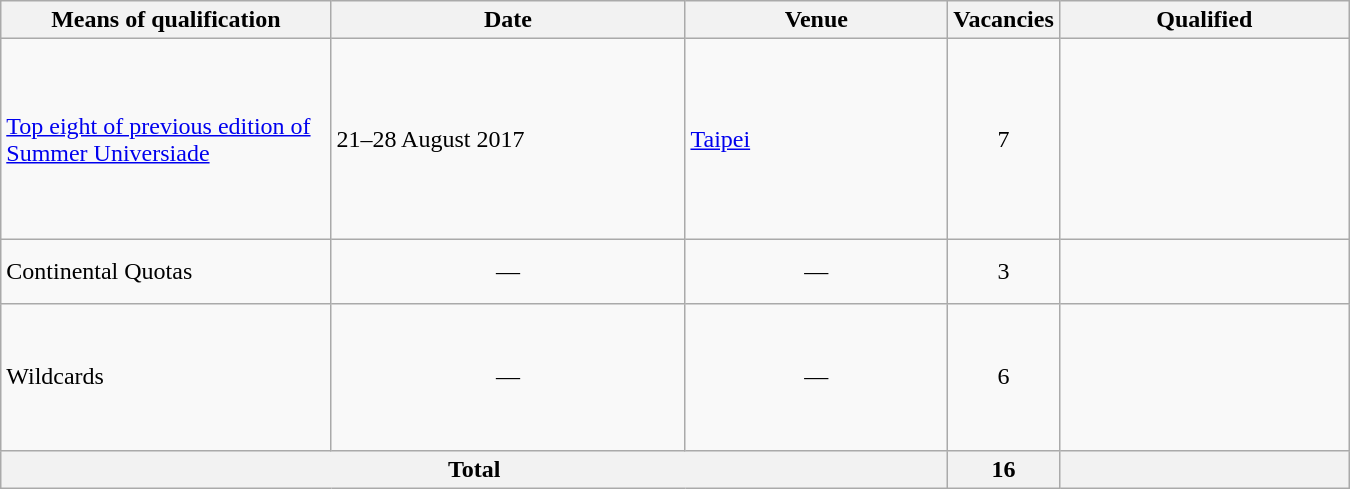<table class="wikitable" width="900">
<tr>
<th width="25%">Means of qualification</th>
<th width="27%">Date</th>
<th width="20%">Venue</th>
<th width="6%">Vacancies</th>
<th width="22%">Qualified</th>
</tr>
<tr>
<td><a href='#'>Top eight of previous edition of Summer Universiade</a></td>
<td>21–28 August 2017</td>
<td> <a href='#'>Taipei</a></td>
<td align="center">7</td>
<td><br><br><br><br><br><br><br></td>
</tr>
<tr>
<td>Continental Quotas</td>
<td align="center">—</td>
<td align="center">—</td>
<td align="center">3</td>
<td><br><br></td>
</tr>
<tr>
<td>Wildcards</td>
<td align="center">—</td>
<td align="center">—</td>
<td align="center">6</td>
<td><br><br><br><br><br></td>
</tr>
<tr>
<th colspan="3">Total</th>
<th>16</th>
<th></th>
</tr>
</table>
